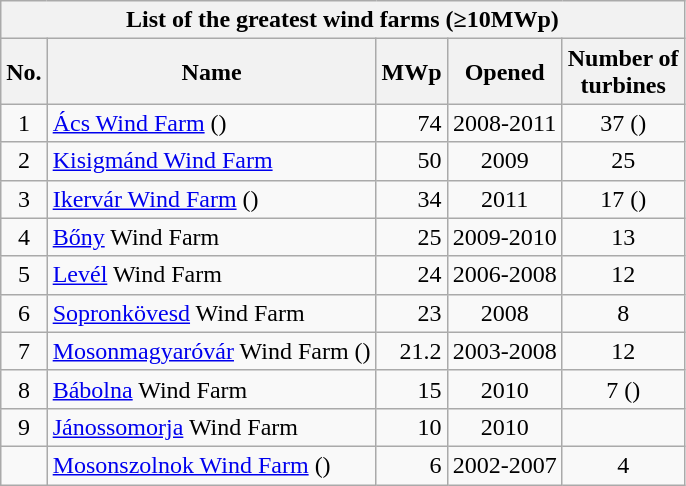<table class="wikitable sortable" style="text-align: center;">
<tr>
<th colspan=5>List of the greatest wind farms (≥10MWp)</th>
</tr>
<tr>
<th>No.</th>
<th>Name</th>
<th>MWp</th>
<th>Opened</th>
<th>Number of<br>turbines</th>
</tr>
<tr>
<td>1</td>
<td align=left><a href='#'>Ács Wind Farm</a> ()</td>
<td align=right>74</td>
<td>2008-2011</td>
<td>37 ()</td>
</tr>
<tr>
<td>2</td>
<td align=left><a href='#'>Kisigmánd Wind Farm</a></td>
<td align=right>50</td>
<td>2009</td>
<td>25</td>
</tr>
<tr>
<td>3</td>
<td align=left><a href='#'>Ikervár Wind Farm</a> ()</td>
<td align=right>34</td>
<td>2011</td>
<td>17 ()</td>
</tr>
<tr>
<td>4</td>
<td align=left><a href='#'>Bőny</a> Wind Farm</td>
<td align=right>25</td>
<td>2009-2010</td>
<td>13</td>
</tr>
<tr>
<td>5</td>
<td align=left><a href='#'>Levél</a> Wind Farm</td>
<td align=right>24</td>
<td>2006-2008</td>
<td>12</td>
</tr>
<tr>
<td>6</td>
<td align=left><a href='#'>Sopronkövesd</a> Wind Farm</td>
<td align=right>23</td>
<td>2008</td>
<td>8</td>
</tr>
<tr>
<td>7</td>
<td align=left><a href='#'>Mosonmagyaróvár</a> Wind Farm ()</td>
<td align=right>21.2</td>
<td>2003-2008</td>
<td>12</td>
</tr>
<tr>
<td>8</td>
<td align=left><a href='#'>Bábolna</a> Wind Farm</td>
<td align=right>15</td>
<td>2010</td>
<td>7 ()</td>
</tr>
<tr>
<td>9</td>
<td align=left><a href='#'>Jánossomorja</a> Wind Farm</td>
<td align=right>10</td>
<td>2010</td>
<td></td>
</tr>
<tr>
<td></td>
<td align=left><a href='#'>Mosonszolnok Wind Farm</a> ()</td>
<td align=right>6</td>
<td>2002-2007</td>
<td>4</td>
</tr>
</table>
